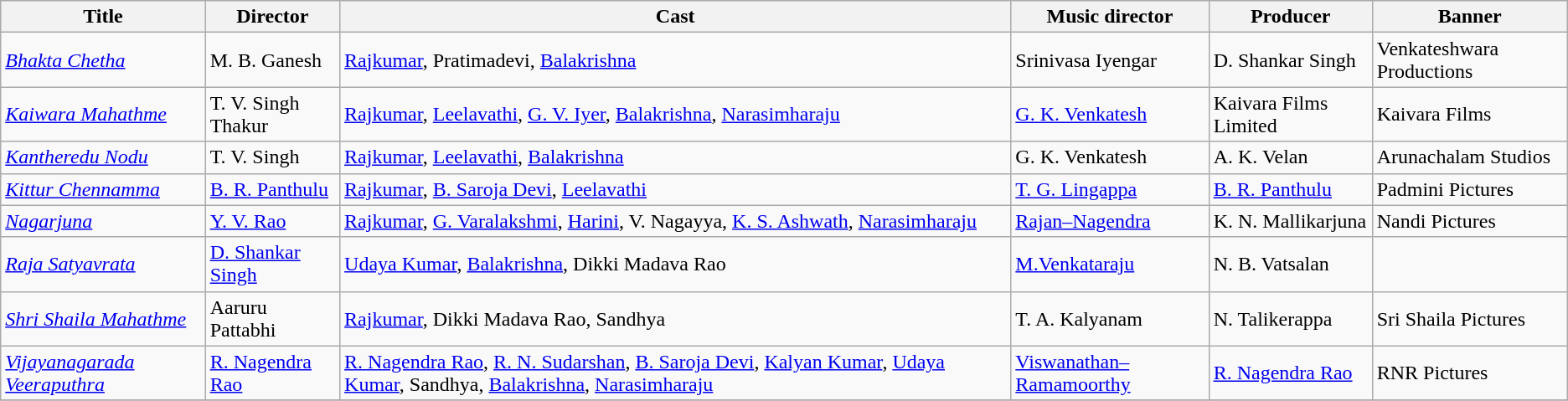<table class="wikitable sortable">
<tr>
<th>Title</th>
<th>Director</th>
<th>Cast</th>
<th>Music director</th>
<th>Producer</th>
<th>Banner</th>
</tr>
<tr>
<td><em><a href='#'>Bhakta Chetha</a></em></td>
<td>M. B. Ganesh</td>
<td><a href='#'>Rajkumar</a>, Pratimadevi, <a href='#'>Balakrishna</a></td>
<td>Srinivasa Iyengar</td>
<td>D. Shankar Singh</td>
<td>Venkateshwara Productions</td>
</tr>
<tr>
<td><em><a href='#'>Kaiwara Mahathme</a></em></td>
<td>T. V. Singh Thakur</td>
<td><a href='#'>Rajkumar</a>, <a href='#'>Leelavathi</a>, <a href='#'>G. V. Iyer</a>, <a href='#'>Balakrishna</a>, <a href='#'>Narasimharaju</a></td>
<td><a href='#'>G. K. Venkatesh</a></td>
<td>Kaivara Films Limited</td>
<td>Kaivara Films</td>
</tr>
<tr>
<td><em><a href='#'>Kantheredu Nodu</a></em></td>
<td>T. V. Singh</td>
<td><a href='#'>Rajkumar</a>, <a href='#'>Leelavathi</a>, <a href='#'>Balakrishna</a></td>
<td>G. K. Venkatesh</td>
<td>A. K. Velan</td>
<td>Arunachalam Studios</td>
</tr>
<tr>
<td><em><a href='#'>Kittur Chennamma</a></em> </td>
<td><a href='#'>B. R. Panthulu</a></td>
<td><a href='#'>Rajkumar</a>, <a href='#'>B. Saroja Devi</a>, <a href='#'>Leelavathi</a></td>
<td><a href='#'>T. G. Lingappa</a></td>
<td><a href='#'>B. R. Panthulu</a></td>
<td>Padmini Pictures</td>
</tr>
<tr>
<td><em><a href='#'>Nagarjuna</a></em></td>
<td><a href='#'>Y. V. Rao</a></td>
<td><a href='#'>Rajkumar</a>, <a href='#'>G. Varalakshmi</a>, <a href='#'>Harini</a>, V. Nagayya, <a href='#'>K. S. Ashwath</a>, <a href='#'>Narasimharaju</a></td>
<td><a href='#'>Rajan–Nagendra</a></td>
<td>K. N. Mallikarjuna</td>
<td>Nandi Pictures</td>
</tr>
<tr>
<td><em><a href='#'>Raja Satyavrata</a></em></td>
<td><a href='#'>D. Shankar Singh</a></td>
<td><a href='#'>Udaya Kumar</a>, <a href='#'>Balakrishna</a>, Dikki Madava Rao</td>
<td><a href='#'>M.Venkataraju</a></td>
<td>N. B. Vatsalan</td>
<td></td>
</tr>
<tr>
<td><em><a href='#'>Shri Shaila Mahathme</a></em></td>
<td>Aaruru Pattabhi</td>
<td><a href='#'>Rajkumar</a>, Dikki Madava Rao, Sandhya</td>
<td>T. A. Kalyanam</td>
<td>N. Talikerappa</td>
<td>Sri Shaila Pictures</td>
</tr>
<tr>
<td><em><a href='#'>Vijayanagarada Veeraputhra</a></em></td>
<td><a href='#'>R. Nagendra Rao</a></td>
<td><a href='#'>R. Nagendra Rao</a>, <a href='#'>R. N. Sudarshan</a>, <a href='#'>B. Saroja Devi</a>, <a href='#'>Kalyan Kumar</a>, <a href='#'>Udaya Kumar</a>, Sandhya, <a href='#'>Balakrishna</a>, <a href='#'>Narasimharaju</a></td>
<td><a href='#'>Viswanathan–Ramamoorthy</a></td>
<td><a href='#'>R. Nagendra Rao</a></td>
<td>RNR Pictures</td>
</tr>
<tr>
</tr>
</table>
